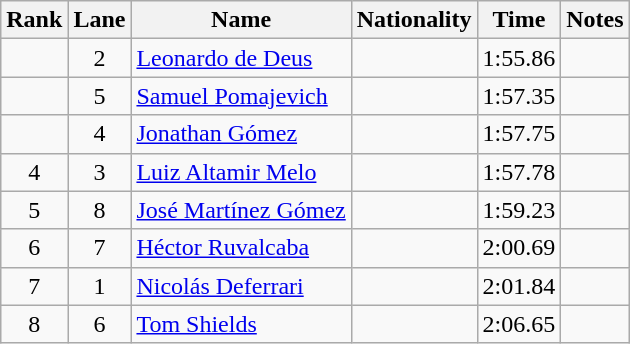<table class="wikitable sortable" style="text-align:center">
<tr>
<th>Rank</th>
<th>Lane</th>
<th>Name</th>
<th>Nationality</th>
<th>Time</th>
<th>Notes</th>
</tr>
<tr>
<td></td>
<td>2</td>
<td align=left><a href='#'>Leonardo de Deus</a></td>
<td align=left></td>
<td>1:55.86</td>
<td></td>
</tr>
<tr>
<td></td>
<td>5</td>
<td align=left><a href='#'>Samuel Pomajevich</a></td>
<td align=left></td>
<td>1:57.35</td>
<td></td>
</tr>
<tr>
<td></td>
<td>4</td>
<td align=left><a href='#'>Jonathan Gómez</a></td>
<td align=left></td>
<td>1:57.75</td>
<td></td>
</tr>
<tr>
<td>4</td>
<td>3</td>
<td align=left><a href='#'>Luiz Altamir Melo</a></td>
<td align=left></td>
<td>1:57.78</td>
<td></td>
</tr>
<tr>
<td>5</td>
<td>8</td>
<td align=left><a href='#'>José Martínez Gómez</a></td>
<td align=left></td>
<td>1:59.23</td>
<td></td>
</tr>
<tr>
<td>6</td>
<td>7</td>
<td align=left><a href='#'>Héctor Ruvalcaba</a></td>
<td align=left></td>
<td>2:00.69</td>
<td></td>
</tr>
<tr>
<td>7</td>
<td>1</td>
<td align=left><a href='#'>Nicolás Deferrari</a></td>
<td align=left></td>
<td>2:01.84</td>
<td></td>
</tr>
<tr>
<td>8</td>
<td>6</td>
<td align=left><a href='#'>Tom Shields</a></td>
<td align=left></td>
<td>2:06.65</td>
<td></td>
</tr>
</table>
